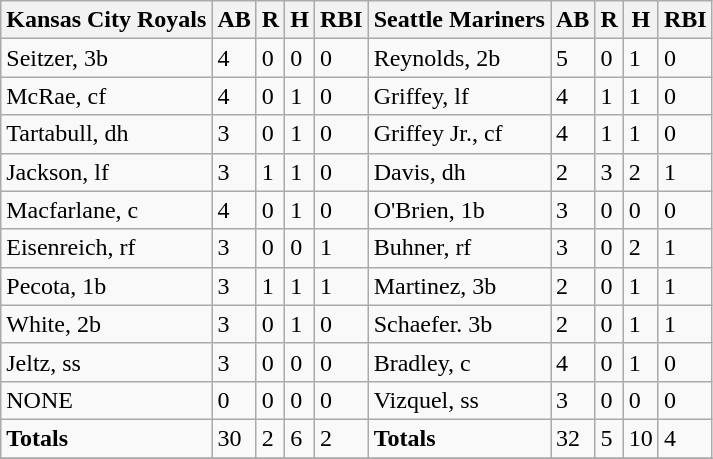<table class="wikitable sortable">
<tr>
<th><strong>Kansas City Royals</strong></th>
<th>AB</th>
<th>R</th>
<th>H</th>
<th>RBI</th>
<th><strong>Seattle Mariners</strong></th>
<th>AB</th>
<th>R</th>
<th>H</th>
<th>RBI</th>
</tr>
<tr>
<td>Seitzer, 3b</td>
<td>4</td>
<td>0</td>
<td>0</td>
<td>0</td>
<td>Reynolds, 2b</td>
<td>5</td>
<td>0</td>
<td>1</td>
<td>0</td>
</tr>
<tr>
<td>McRae, cf</td>
<td>4</td>
<td>0</td>
<td>1</td>
<td>0</td>
<td>Griffey, lf</td>
<td>4</td>
<td>1</td>
<td>1</td>
<td>0</td>
</tr>
<tr>
<td>Tartabull, dh</td>
<td>3</td>
<td>0</td>
<td>1</td>
<td>0</td>
<td>Griffey Jr., cf</td>
<td>4</td>
<td>1</td>
<td>1</td>
<td>0</td>
</tr>
<tr>
<td>Jackson, lf</td>
<td>3</td>
<td>1</td>
<td>1</td>
<td>0</td>
<td>Davis, dh</td>
<td>2</td>
<td>3</td>
<td>2</td>
<td>1</td>
</tr>
<tr>
<td>Macfarlane, c</td>
<td>4</td>
<td>0</td>
<td>1</td>
<td>0</td>
<td>O'Brien, 1b</td>
<td>3</td>
<td>0</td>
<td>0</td>
<td>0</td>
</tr>
<tr>
<td>Eisenreich, rf</td>
<td>3</td>
<td>0</td>
<td>0</td>
<td>1</td>
<td>Buhner, rf</td>
<td>3</td>
<td>0</td>
<td>2</td>
<td>1</td>
</tr>
<tr>
<td>Pecota, 1b</td>
<td>3</td>
<td>1</td>
<td>1</td>
<td>1</td>
<td>Martinez, 3b</td>
<td>2</td>
<td>0</td>
<td>1</td>
<td>1</td>
</tr>
<tr>
<td>White, 2b</td>
<td>3</td>
<td>0</td>
<td>1</td>
<td>0</td>
<td>Schaefer. 3b</td>
<td>2</td>
<td>0</td>
<td>1</td>
<td>1</td>
</tr>
<tr>
<td>Jeltz, ss</td>
<td>3</td>
<td>0</td>
<td>0</td>
<td>0</td>
<td>Bradley, c</td>
<td>4</td>
<td>0</td>
<td>1</td>
<td>0</td>
</tr>
<tr>
<td>NONE</td>
<td>0</td>
<td>0</td>
<td>0</td>
<td>0</td>
<td>Vizquel, ss</td>
<td>3</td>
<td>0</td>
<td>0</td>
<td>0</td>
</tr>
<tr>
<td><strong>Totals</strong></td>
<td>30</td>
<td>2</td>
<td>6</td>
<td>2</td>
<td><strong>Totals</strong></td>
<td>32</td>
<td>5</td>
<td>10</td>
<td>4</td>
</tr>
<tr>
</tr>
</table>
